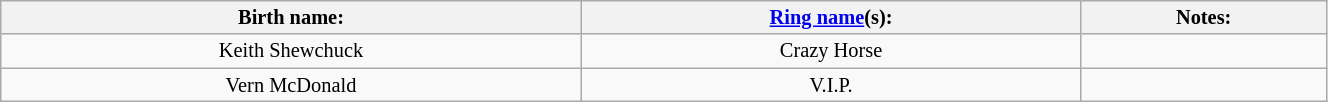<table class="sortable wikitable" style="font-size:85%; text-align:center; width:70%;">
<tr>
<th>Birth name:</th>
<th><a href='#'>Ring name</a>(s):</th>
<th>Notes:</th>
</tr>
<tr>
<td>Keith Shewchuck</td>
<td>Crazy Horse</td>
<td></td>
</tr>
<tr>
<td>Vern McDonald</td>
<td>V.I.P.</td>
<td></td>
</tr>
</table>
